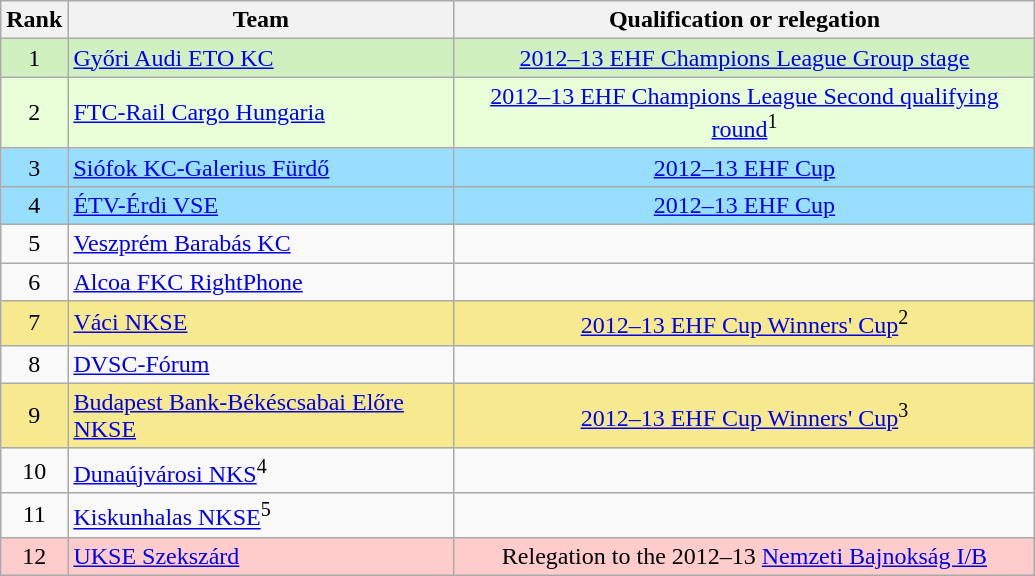<table class="wikitable">
<tr>
<th>Rank</th>
<th>Team</th>
<th>Qualification or relegation</th>
</tr>
<tr>
<td align="center" bgcolor=#D0F0C0>1</td>
<td width=250 align="left" bgcolor=#D0F0C0><a href='#'>Győri Audi ETO KC</a></td>
<td width=380 align="center" bgcolor=#D0F0C0><a href='#'>2012–13 EHF Champions League Group stage</a></td>
</tr>
<tr>
<td align="center" bgcolor=#E8FFD8>2</td>
<td align="left" bgcolor=#E8FFD8><a href='#'>FTC-Rail Cargo Hungaria</a></td>
<td align="center" bgcolor=#E8FFD8><a href='#'>2012–13 EHF Champions League Second qualifying round</a><sup>1</sup></td>
</tr>
<tr>
<td align="center" bgcolor=#97DEFF>3</td>
<td align="left" bgcolor=#97DEFF><a href='#'>Siófok KC-Galerius Fürdő</a></td>
<td align="center" bgcolor=#97DEFF><a href='#'>2012–13 EHF Cup</a></td>
</tr>
<tr>
<td align="center" bgcolor=#97DEFF>4</td>
<td align="left" bgcolor=#97DEFF><a href='#'>ÉTV-Érdi VSE</a></td>
<td align="center" bgcolor=#97DEFF><a href='#'>2012–13 EHF Cup</a></td>
</tr>
<tr>
<td align="center" bgcolor=>5</td>
<td align="left" bgcolor=><a href='#'>Veszprém Barabás KC</a></td>
<td align="center" bgcolor=></td>
</tr>
<tr>
<td align="center" bgcolor=>6</td>
<td align="left" bgcolor=><a href='#'>Alcoa FKC RightPhone</a></td>
<td align="center" bgcolor=></td>
</tr>
<tr>
<td align="center" bgcolor=#F7E98E>7</td>
<td align="left" bgcolor=#F7E98E><a href='#'>Váci NKSE</a></td>
<td align="center" bgcolor=#F7E98E><a href='#'>2012–13 EHF Cup Winners' Cup</a><sup>2</sup></td>
</tr>
<tr>
<td align="center" bgcolor=>8</td>
<td align="left" bgcolor=><a href='#'>DVSC-Fórum</a></td>
<td align="center" bgcolor=></td>
</tr>
<tr>
<td align="center" bgcolor=#F7E98E>9</td>
<td align="left" bgcolor=#F7E98E><a href='#'>Budapest Bank-Békéscsabai Előre NKSE</a></td>
<td align="center" bgcolor=#F7E98E><a href='#'>2012–13 EHF Cup Winners' Cup</a><sup>3</sup></td>
</tr>
<tr>
<td align="center" bgcolor=>10</td>
<td align="left" bgcolor=><a href='#'>Dunaújvárosi NKS</a><sup>4</sup></td>
<td align="center" bgcolor=></td>
</tr>
<tr>
<td align="center" bgcolor=>11</td>
<td align="left" bgcolor=><a href='#'>Kiskunhalas NKSE</a><sup>5</sup></td>
<td align="center" bgcolor=></td>
</tr>
<tr>
<td align="center" bgcolor=#FFCCCC>12</td>
<td align="left" bgcolor=#FFCCCC><a href='#'>UKSE Szekszárd</a></td>
<td align="center" bgcolor=#FFCCCC>Relegation to the 2012–13 <a href='#'>Nemzeti Bajnokság I/B</a></td>
</tr>
</table>
